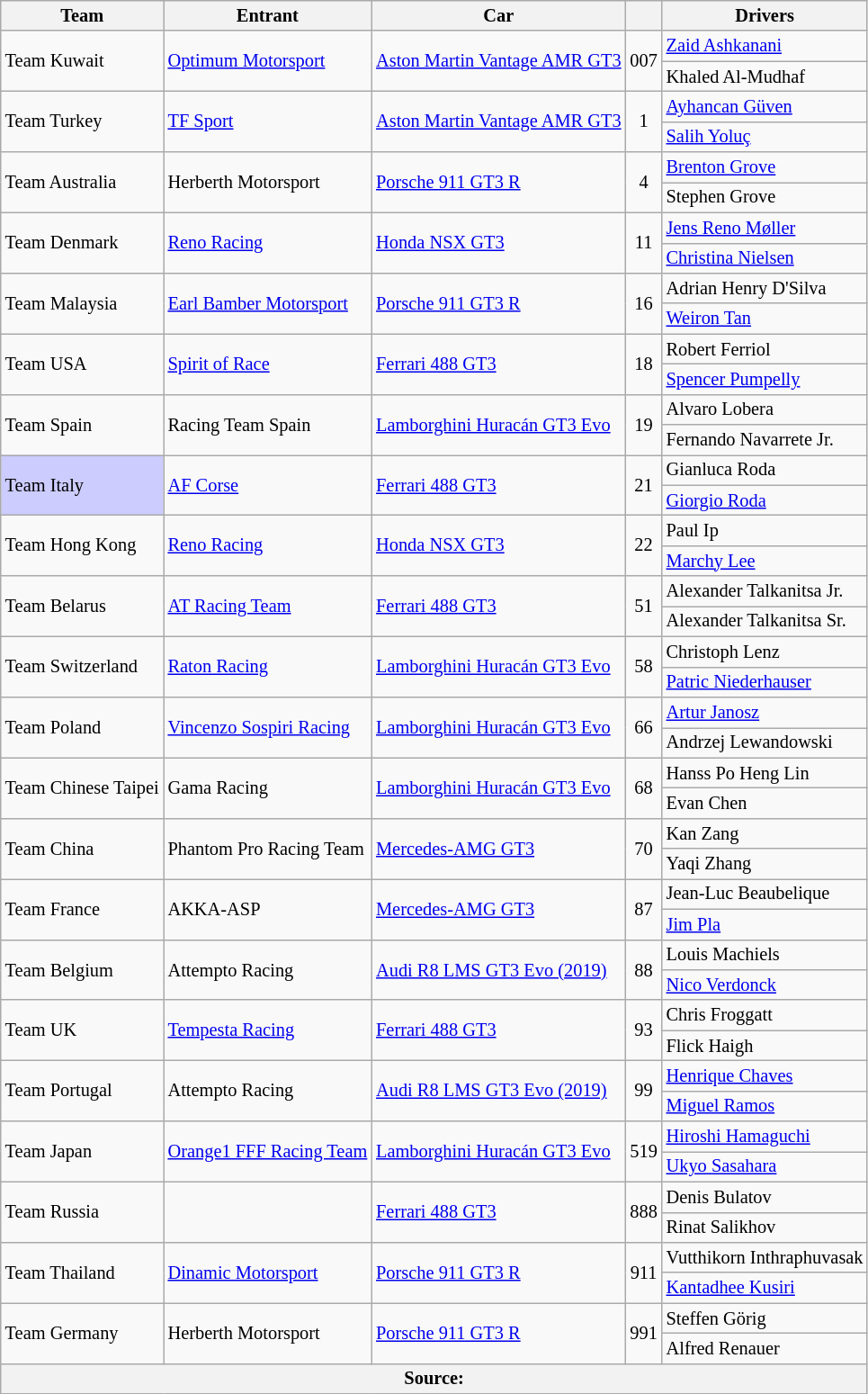<table class="wikitable" style="font-size: 85%;">
<tr>
<th>Team</th>
<th>Entrant</th>
<th>Car</th>
<th></th>
<th>Drivers</th>
</tr>
<tr>
<td rowspan=2> Team Kuwait</td>
<td rowspan=2><a href='#'>Optimum Motorsport</a></td>
<td rowspan=2><a href='#'>Aston Martin Vantage AMR GT3</a></td>
<td rowspan=2 align="center">007</td>
<td><a href='#'>Zaid Ashkanani</a></td>
</tr>
<tr>
<td>Khaled Al-Mudhaf</td>
</tr>
<tr>
<td rowspan=2> Team Turkey</td>
<td rowspan=2><a href='#'>TF Sport</a></td>
<td rowspan=2><a href='#'>Aston Martin Vantage AMR GT3</a></td>
<td rowspan=2 align="center">1</td>
<td><a href='#'>Ayhancan Güven</a></td>
</tr>
<tr>
<td><a href='#'>Salih Yoluç</a></td>
</tr>
<tr>
<td rowspan=2> Team Australia</td>
<td rowspan=2>Herberth Motorsport</td>
<td rowspan=2><a href='#'>Porsche 911 GT3 R</a></td>
<td rowspan=2 align="center">4</td>
<td><a href='#'>Brenton Grove</a></td>
</tr>
<tr>
<td>Stephen Grove</td>
</tr>
<tr>
<td rowspan=2> Team Denmark</td>
<td rowspan=2><a href='#'>Reno Racing</a></td>
<td rowspan=2><a href='#'>Honda NSX GT3</a></td>
<td rowspan=2 align="center">11</td>
<td><a href='#'>Jens Reno Møller</a></td>
</tr>
<tr>
<td><a href='#'>Christina Nielsen</a></td>
</tr>
<tr>
<td rowspan=2> Team Malaysia</td>
<td rowspan=2><a href='#'>Earl Bamber Motorsport</a></td>
<td rowspan=2><a href='#'>Porsche 911 GT3 R</a></td>
<td rowspan=2 align="center">16</td>
<td>Adrian Henry D'Silva</td>
</tr>
<tr>
<td><a href='#'>Weiron Tan</a></td>
</tr>
<tr>
<td rowspan=2> Team USA</td>
<td rowspan=2><a href='#'>Spirit of Race</a></td>
<td rowspan=2><a href='#'>Ferrari 488 GT3</a></td>
<td rowspan=2 align="center">18</td>
<td>Robert Ferriol</td>
</tr>
<tr>
<td><a href='#'>Spencer Pumpelly</a></td>
</tr>
<tr>
<td rowspan=2> Team Spain</td>
<td rowspan=2>Racing Team Spain</td>
<td rowspan=2><a href='#'>Lamborghini Huracán GT3 Evo</a></td>
<td rowspan=2 align="center">19</td>
<td>Alvaro Lobera</td>
</tr>
<tr>
<td>Fernando Navarrete Jr.</td>
</tr>
<tr>
<td style="background:#ccccff" rowspan=2> Team Italy</td>
<td rowspan=2><a href='#'>AF Corse</a></td>
<td rowspan=2><a href='#'>Ferrari 488 GT3</a></td>
<td rowspan=2 align="center">21</td>
<td>Gianluca Roda</td>
</tr>
<tr>
<td><a href='#'>Giorgio Roda</a></td>
</tr>
<tr>
<td rowspan=2> Team Hong Kong</td>
<td rowspan=2><a href='#'>Reno Racing</a></td>
<td rowspan=2><a href='#'>Honda NSX GT3</a></td>
<td rowspan=2 align="center">22</td>
<td>Paul Ip</td>
</tr>
<tr>
<td><a href='#'>Marchy Lee</a></td>
</tr>
<tr>
<td rowspan=2> Team Belarus</td>
<td rowspan=2><a href='#'>AT Racing Team</a></td>
<td rowspan=2><a href='#'>Ferrari 488 GT3</a></td>
<td rowspan=2 align="center">51</td>
<td>Alexander Talkanitsa Jr.</td>
</tr>
<tr>
<td>Alexander Talkanitsa Sr.</td>
</tr>
<tr>
<td rowspan=2> Team Switzerland</td>
<td rowspan=2><a href='#'>Raton Racing</a></td>
<td rowspan=2><a href='#'>Lamborghini Huracán GT3 Evo</a></td>
<td rowspan=2 align="center">58</td>
<td>Christoph Lenz</td>
</tr>
<tr>
<td><a href='#'>Patric Niederhauser</a></td>
</tr>
<tr>
<td rowspan=2> Team Poland</td>
<td rowspan=2><a href='#'>Vincenzo Sospiri Racing</a></td>
<td rowspan=2><a href='#'>Lamborghini Huracán GT3 Evo</a></td>
<td rowspan=2 align="center">66</td>
<td><a href='#'>Artur Janosz</a></td>
</tr>
<tr>
<td>Andrzej Lewandowski</td>
</tr>
<tr>
<td rowspan=2> Team Chinese Taipei</td>
<td rowspan=2>Gama Racing</td>
<td rowspan=2><a href='#'>Lamborghini Huracán GT3 Evo</a></td>
<td rowspan=2 align="center">68</td>
<td>Hanss Po Heng Lin</td>
</tr>
<tr>
<td>Evan Chen</td>
</tr>
<tr>
<td rowspan=2> Team China</td>
<td rowspan=2>Phantom Pro Racing Team</td>
<td rowspan=2><a href='#'>Mercedes-AMG GT3</a></td>
<td rowspan=2 align="center">70</td>
<td>Kan Zang</td>
</tr>
<tr>
<td>Yaqi Zhang</td>
</tr>
<tr>
<td rowspan=2> Team France</td>
<td rowspan=2>AKKA-ASP</td>
<td rowspan=2><a href='#'>Mercedes-AMG GT3</a></td>
<td rowspan=2 align="center">87</td>
<td>Jean-Luc Beaubelique</td>
</tr>
<tr>
<td><a href='#'>Jim Pla</a></td>
</tr>
<tr>
<td rowspan=2> Team Belgium</td>
<td rowspan=2>Attempto Racing</td>
<td rowspan=2><a href='#'>Audi R8 LMS GT3 Evo (2019)</a></td>
<td rowspan=2 align="center">88</td>
<td>Louis Machiels</td>
</tr>
<tr>
<td><a href='#'>Nico Verdonck</a></td>
</tr>
<tr>
<td rowspan=2> Team UK</td>
<td rowspan=2><a href='#'>Tempesta Racing</a></td>
<td rowspan=2><a href='#'>Ferrari 488 GT3</a></td>
<td rowspan=2 align="center">93</td>
<td>Chris Froggatt</td>
</tr>
<tr>
<td>Flick Haigh</td>
</tr>
<tr>
<td rowspan=2> Team Portugal</td>
<td rowspan=2>Attempto Racing</td>
<td rowspan=2><a href='#'>Audi R8 LMS GT3 Evo (2019)</a></td>
<td rowspan=2 align="center">99</td>
<td><a href='#'>Henrique Chaves</a></td>
</tr>
<tr>
<td><a href='#'>Miguel Ramos</a></td>
</tr>
<tr>
<td rowspan=2> Team Japan</td>
<td rowspan=2><a href='#'>Orange1 FFF Racing Team</a></td>
<td rowspan=2><a href='#'>Lamborghini Huracán GT3 Evo</a></td>
<td rowspan=2 align="center">519</td>
<td><a href='#'>Hiroshi Hamaguchi</a></td>
</tr>
<tr>
<td><a href='#'>Ukyo Sasahara</a></td>
</tr>
<tr>
<td rowspan=2> Team Russia</td>
<td rowspan=2></td>
<td rowspan=2><a href='#'>Ferrari 488 GT3</a></td>
<td rowspan=2 align="center">888</td>
<td>Denis Bulatov</td>
</tr>
<tr>
<td>Rinat Salikhov</td>
</tr>
<tr>
<td rowspan=2> Team Thailand</td>
<td rowspan=2><a href='#'>Dinamic Motorsport</a></td>
<td rowspan=2><a href='#'>Porsche 911 GT3 R</a></td>
<td rowspan=2 align="center">911</td>
<td>Vutthikorn Inthraphuvasak</td>
</tr>
<tr>
<td><a href='#'>Kantadhee Kusiri</a></td>
</tr>
<tr>
<td rowspan=2> Team Germany</td>
<td rowspan=2>Herberth Motorsport</td>
<td rowspan=2><a href='#'>Porsche 911 GT3 R</a></td>
<td rowspan=2 align="center">991</td>
<td>Steffen Görig</td>
</tr>
<tr>
<td>Alfred Renauer</td>
</tr>
<tr>
<th colspan=5>Source:</th>
</tr>
</table>
